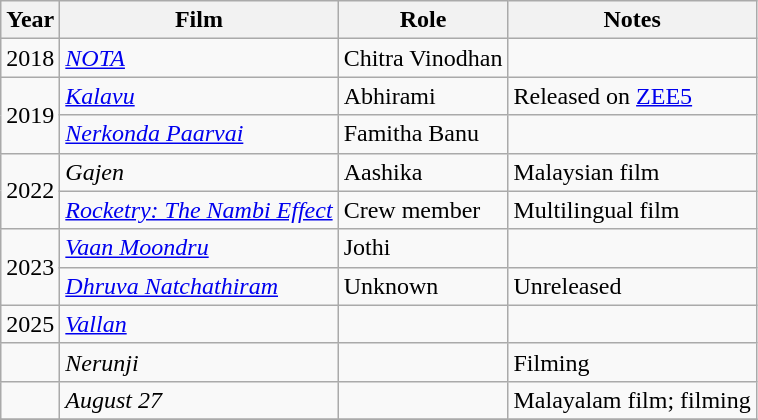<table class="wikitable sortable">
<tr>
<th>Year</th>
<th>Film</th>
<th>Role</th>
<th>Notes</th>
</tr>
<tr>
<td>2018</td>
<td><em><a href='#'>NOTA</a></em></td>
<td>Chitra Vinodhan</td>
<td></td>
</tr>
<tr>
<td rowspan="2">2019</td>
<td><em><a href='#'>Kalavu</a></em></td>
<td>Abhirami</td>
<td>Released on <a href='#'>ZEE5</a></td>
</tr>
<tr>
<td><em><a href='#'>Nerkonda Paarvai</a></em></td>
<td>Famitha Banu</td>
<td></td>
</tr>
<tr>
<td rowspan="2">2022</td>
<td><em>Gajen</em></td>
<td>Aashika</td>
<td>Malaysian film</td>
</tr>
<tr>
<td><em><a href='#'>Rocketry: The Nambi Effect</a></em></td>
<td>Crew member</td>
<td>Multilingual film</td>
</tr>
<tr>
<td rowspan="2">2023</td>
<td><em><a href='#'>Vaan Moondru</a></em></td>
<td>Jothi</td>
<td></td>
</tr>
<tr>
<td><em><a href='#'>Dhruva Natchathiram</a></em></td>
<td>Unknown</td>
<td>Unreleased</td>
</tr>
<tr>
<td>2025</td>
<td><em><a href='#'>Vallan</a></em></td>
<td></td>
<td></td>
</tr>
<tr>
<td></td>
<td><em>Nerunji</em></td>
<td></td>
<td>Filming</td>
</tr>
<tr>
<td></td>
<td><em>August 27</em></td>
<td></td>
<td>Malayalam film; filming</td>
</tr>
<tr>
</tr>
</table>
